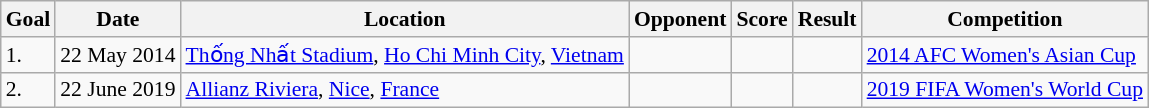<table class="wikitable collapsible sortable" style="font-size:90%">
<tr>
<th>Goal</th>
<th>Date</th>
<th>Location</th>
<th>Opponent</th>
<th data-sort-type=number>Score</th>
<th data-sort-type=number>Result</th>
<th>Competition</th>
</tr>
<tr>
<td>1.</td>
<td>22 May 2014</td>
<td><a href='#'>Thống Nhất Stadium</a>, <a href='#'>Ho Chi Minh City</a>, <a href='#'>Vietnam</a></td>
<td></td>
<td></td>
<td></td>
<td><a href='#'>2014 AFC Women's Asian Cup</a></td>
</tr>
<tr>
<td>2.</td>
<td>22 June 2019</td>
<td><a href='#'>Allianz Riviera</a>, <a href='#'>Nice</a>, <a href='#'>France</a></td>
<td></td>
<td></td>
<td></td>
<td><a href='#'>2019 FIFA Women's World Cup</a></td>
</tr>
</table>
